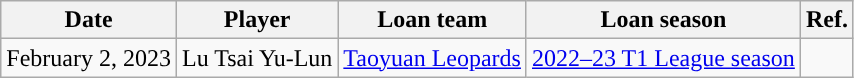<table class="wikitable">
<tr>
<th>Date</th>
<th>Player</th>
<th>Loan team</th>
<th>Loan season</th>
<th>Ref.</th>
</tr>
<tr>
<td>February 2, 2023</td>
<td>Lu Tsai Yu-Lun</td>
<td><a href='#'>Taoyuan Leopards</a></td>
<td><a href='#'>2022–23 T1 League season</a></td>
<td></td>
</tr>
</table>
